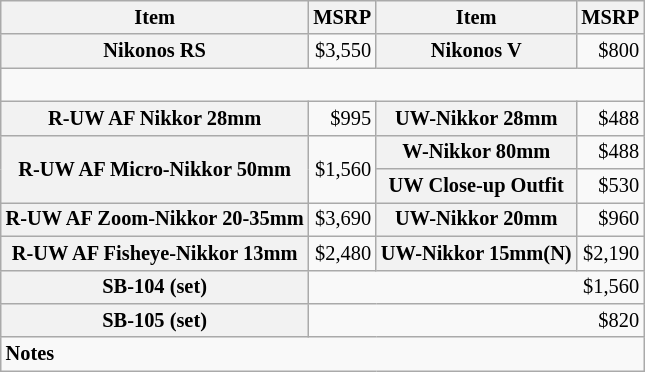<table class="wikitable floatright" style="text-align:right;font-size:85%;width=20em;">
<tr>
<th>Item</th>
<th>MSRP</th>
<th>Item</th>
<th>MSRP</th>
</tr>
<tr>
<th>Nikonos RS</th>
<td>$3,550</td>
<th>Nikonos V</th>
<td>$800</td>
</tr>
<tr>
<td colspan=4> </td>
</tr>
<tr>
<th>R-UW AF Nikkor 28mm</th>
<td>$995</td>
<th>UW-Nikkor 28mm</th>
<td>$488</td>
</tr>
<tr>
<th rowspan=2>R-UW AF Micro-Nikkor 50mm</th>
<td rowspan=2>$1,560</td>
<th>W-Nikkor 80mm</th>
<td>$488</td>
</tr>
<tr>
<th>UW Close-up Outfit</th>
<td>$530</td>
</tr>
<tr>
<th>R-UW AF Zoom-Nikkor 20-35mm</th>
<td>$3,690</td>
<th>UW-Nikkor 20mm</th>
<td>$960</td>
</tr>
<tr>
<th>R-UW AF Fisheye-Nikkor 13mm</th>
<td>$2,480</td>
<th>UW-Nikkor 15mm(N)</th>
<td>$2,190</td>
</tr>
<tr>
<th>SB-104 (set)</th>
<td colspan=3>$1,560</td>
</tr>
<tr>
<th>SB-105 (set)</th>
<td colspan=3>$820</td>
</tr>
<tr>
<td colspan=4 style="text-align:left;"><strong>Notes</strong><br></td>
</tr>
</table>
